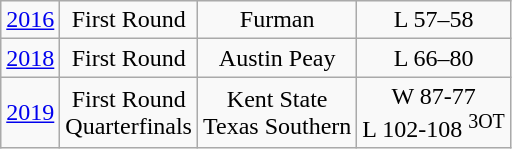<table class="wikitable">
<tr align="center">
<td><a href='#'>2016</a></td>
<td>First Round</td>
<td>Furman</td>
<td>L 57–58</td>
</tr>
<tr align="center">
<td><a href='#'>2018</a></td>
<td>First Round</td>
<td>Austin Peay</td>
<td>L 66–80</td>
</tr>
<tr align="center">
<td><a href='#'>2019</a></td>
<td>First Round <br> Quarterfinals</td>
<td>Kent State <br> Texas Southern</td>
<td>W 87-77<br>L 102-108 <sup>3OT</sup></td>
</tr>
</table>
